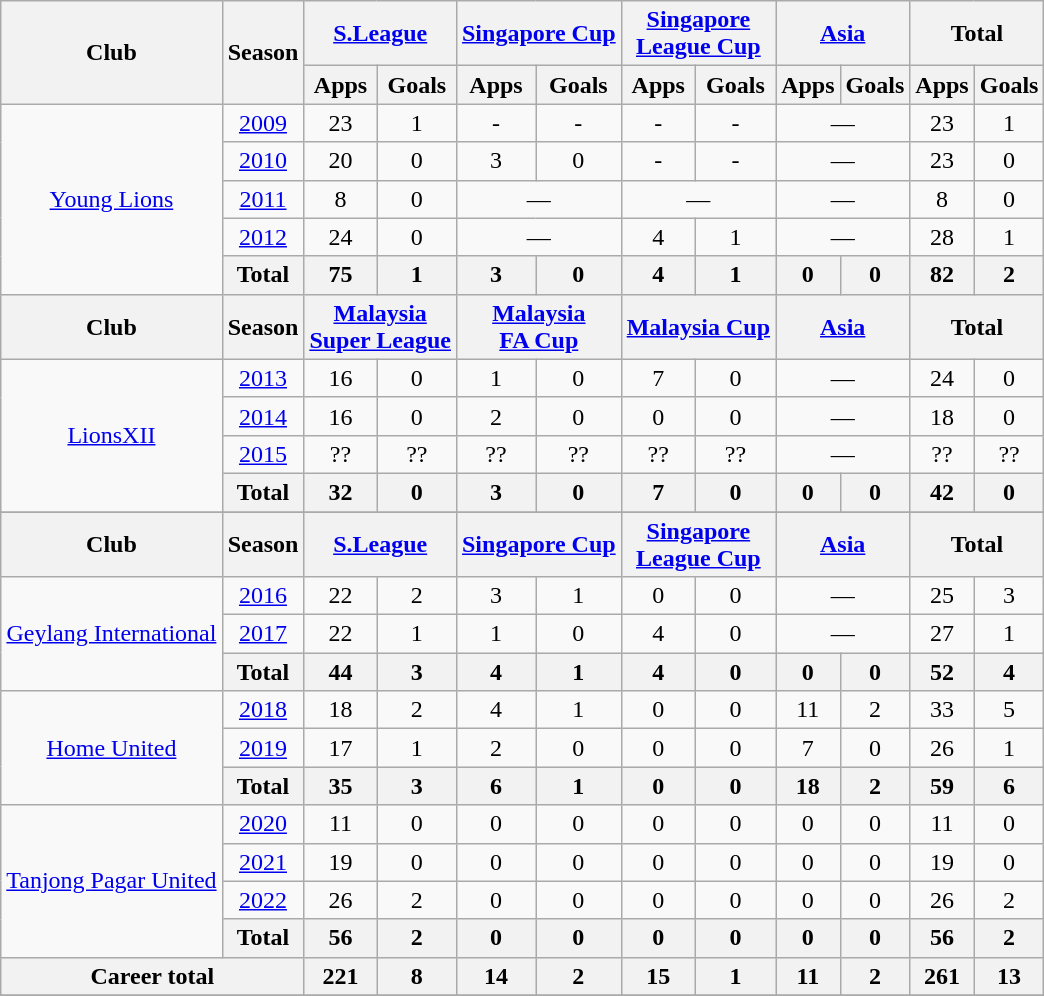<table class="wikitable" style="text-align:center">
<tr>
<th rowspan="2">Club</th>
<th rowspan="2">Season</th>
<th colspan="2"><a href='#'>S.League</a></th>
<th colspan="2"><a href='#'>Singapore Cup</a></th>
<th colspan="2"><a href='#'>Singapore<br>League Cup</a></th>
<th colspan="2"><a href='#'>Asia</a></th>
<th colspan="2">Total</th>
</tr>
<tr>
<th>Apps</th>
<th>Goals</th>
<th>Apps</th>
<th>Goals</th>
<th>Apps</th>
<th>Goals</th>
<th>Apps</th>
<th>Goals</th>
<th>Apps</th>
<th>Goals</th>
</tr>
<tr>
<td rowspan="5"><a href='#'>Young Lions</a></td>
<td><a href='#'>2009</a></td>
<td>23</td>
<td>1</td>
<td>-</td>
<td>-</td>
<td>-</td>
<td>-</td>
<td colspan='2'>—</td>
<td>23</td>
<td>1</td>
</tr>
<tr>
<td><a href='#'>2010</a></td>
<td>20</td>
<td>0</td>
<td>3</td>
<td>0</td>
<td>-</td>
<td>-</td>
<td colspan='2'>—</td>
<td>23</td>
<td>0</td>
</tr>
<tr>
<td><a href='#'>2011</a></td>
<td>8</td>
<td>0</td>
<td colspan='2'>—</td>
<td colspan='2'>—</td>
<td colspan='2'>—</td>
<td>8</td>
<td>0</td>
</tr>
<tr>
<td><a href='#'>2012</a></td>
<td>24</td>
<td>0</td>
<td colspan='2'>—</td>
<td>4</td>
<td>1</td>
<td colspan='2'>—</td>
<td>28</td>
<td>1</td>
</tr>
<tr>
<th>Total</th>
<th>75</th>
<th>1</th>
<th>3</th>
<th>0</th>
<th>4</th>
<th>1</th>
<th>0</th>
<th>0</th>
<th>82</th>
<th>2</th>
</tr>
<tr>
<th>Club</th>
<th>Season</th>
<th colspan="2"><a href='#'>Malaysia<br>Super League</a></th>
<th colspan="2"><a href='#'>Malaysia<br>FA Cup</a></th>
<th colspan="2"><a href='#'>Malaysia Cup</a></th>
<th colspan="2"><a href='#'>Asia</a></th>
<th colspan="2">Total</th>
</tr>
<tr>
<td rowspan="4"><a href='#'>LionsXII</a></td>
<td><a href='#'>2013</a></td>
<td>16</td>
<td>0</td>
<td>1</td>
<td>0</td>
<td>7</td>
<td>0</td>
<td colspan='2'>—</td>
<td>24</td>
<td>0</td>
</tr>
<tr>
<td><a href='#'>2014</a></td>
<td>16</td>
<td>0</td>
<td>2</td>
<td>0</td>
<td>0</td>
<td>0</td>
<td colspan='2'>—</td>
<td>18</td>
<td>0</td>
</tr>
<tr>
<td><a href='#'>2015</a></td>
<td>??</td>
<td>??</td>
<td>??</td>
<td>??</td>
<td>??</td>
<td>??</td>
<td colspan='2'>—</td>
<td>??</td>
<td>??</td>
</tr>
<tr>
<th>Total</th>
<th>32</th>
<th>0</th>
<th>3</th>
<th>0</th>
<th>7</th>
<th>0</th>
<th>0</th>
<th>0</th>
<th>42</th>
<th>0</th>
</tr>
<tr>
</tr>
<tr>
<th>Club</th>
<th>Season</th>
<th colspan="2"><a href='#'>S.League</a></th>
<th colspan="2"><a href='#'>Singapore Cup</a></th>
<th colspan="2"><a href='#'>Singapore<br>League Cup</a></th>
<th colspan="2"><a href='#'>Asia</a></th>
<th colspan="2">Total</th>
</tr>
<tr>
<td rowspan="3"><a href='#'>Geylang International</a></td>
<td><a href='#'>2016</a></td>
<td>22</td>
<td>2</td>
<td>3</td>
<td>1</td>
<td>0</td>
<td>0</td>
<td colspan='2'>—</td>
<td>25</td>
<td>3</td>
</tr>
<tr>
<td><a href='#'>2017</a></td>
<td>22</td>
<td>1</td>
<td>1</td>
<td>0</td>
<td>4</td>
<td>0</td>
<td colspan='2'>—</td>
<td>27</td>
<td>1</td>
</tr>
<tr>
<th>Total</th>
<th>44</th>
<th>3</th>
<th>4</th>
<th>1</th>
<th>4</th>
<th>0</th>
<th>0</th>
<th>0</th>
<th>52</th>
<th>4</th>
</tr>
<tr>
<td rowspan="3"><a href='#'>Home United</a></td>
<td><a href='#'>2018</a></td>
<td>18</td>
<td>2</td>
<td>4</td>
<td>1</td>
<td>0</td>
<td>0</td>
<td>11</td>
<td>2</td>
<td>33</td>
<td>5</td>
</tr>
<tr>
<td><a href='#'>2019</a></td>
<td>17</td>
<td>1</td>
<td>2</td>
<td>0</td>
<td>0</td>
<td>0</td>
<td>7</td>
<td>0</td>
<td>26</td>
<td>1</td>
</tr>
<tr>
<th>Total</th>
<th>35</th>
<th>3</th>
<th>6</th>
<th>1</th>
<th>0</th>
<th>0</th>
<th>18</th>
<th>2</th>
<th>59</th>
<th>6</th>
</tr>
<tr>
<td rowspan="4"><a href='#'>Tanjong Pagar United</a></td>
<td><a href='#'>2020</a></td>
<td>11</td>
<td>0</td>
<td>0</td>
<td>0</td>
<td>0</td>
<td>0</td>
<td>0</td>
<td>0</td>
<td>11</td>
<td>0</td>
</tr>
<tr>
<td><a href='#'>2021</a></td>
<td>19</td>
<td>0</td>
<td>0</td>
<td>0</td>
<td>0</td>
<td>0</td>
<td>0</td>
<td>0</td>
<td>19</td>
<td>0</td>
</tr>
<tr>
<td><a href='#'>2022</a></td>
<td>26</td>
<td>2</td>
<td>0</td>
<td>0</td>
<td>0</td>
<td>0</td>
<td>0</td>
<td>0</td>
<td>26</td>
<td>2</td>
</tr>
<tr>
<th>Total</th>
<th>56</th>
<th>2</th>
<th>0</th>
<th>0</th>
<th>0</th>
<th>0</th>
<th>0</th>
<th>0</th>
<th>56</th>
<th>2</th>
</tr>
<tr>
<th colspan="2">Career total</th>
<th>221</th>
<th>8</th>
<th>14</th>
<th>2</th>
<th>15</th>
<th>1</th>
<th>11</th>
<th>2</th>
<th>261</th>
<th>13</th>
</tr>
<tr>
</tr>
</table>
